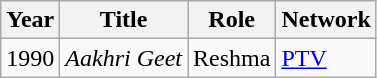<table class="wikitable sortable plainrowheaders">
<tr style="text-align:center;">
<th scope="col">Year</th>
<th scope="col">Title</th>
<th scope="col">Role</th>
<th scope="col">Network</th>
</tr>
<tr>
<td>1990</td>
<td><em>Aakhri Geet</em></td>
<td>Reshma</td>
<td><a href='#'>PTV</a></td>
</tr>
</table>
